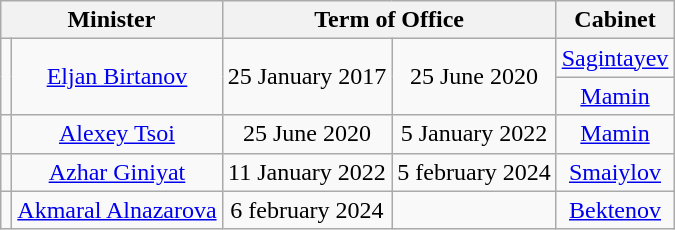<table class="wikitable" style="text-align:center;">
<tr>
<th colspan="2">Minister</th>
<th colspan="2">Term of Office</th>
<th colspan="2">Cabinet</th>
</tr>
<tr>
<td rowspan="2"></td>
<td rowspan="2"><a href='#'>Eljan Birtanov</a></td>
<td rowspan="2">25 January 2017</td>
<td rowspan="2">25 June 2020</td>
<td><a href='#'>Sagintayev</a></td>
</tr>
<tr>
<td><a href='#'>Mamin</a></td>
</tr>
<tr>
<td></td>
<td><a href='#'>Alexey Tsoi</a></td>
<td>25 June 2020</td>
<td>5 January 2022</td>
<td><a href='#'>Mamin</a></td>
</tr>
<tr>
<td></td>
<td><a href='#'>Azhar Giniyat</a></td>
<td>11 January 2022</td>
<td>5 february 2024</td>
<td><a href='#'>Smaiylov</a></td>
</tr>
<tr>
<td></td>
<td><a href='#'>Akmaral Alnazarova</a></td>
<td>6 february 2024</td>
<td></td>
<td><a href='#'>Bektenov</a></td>
</tr>
</table>
